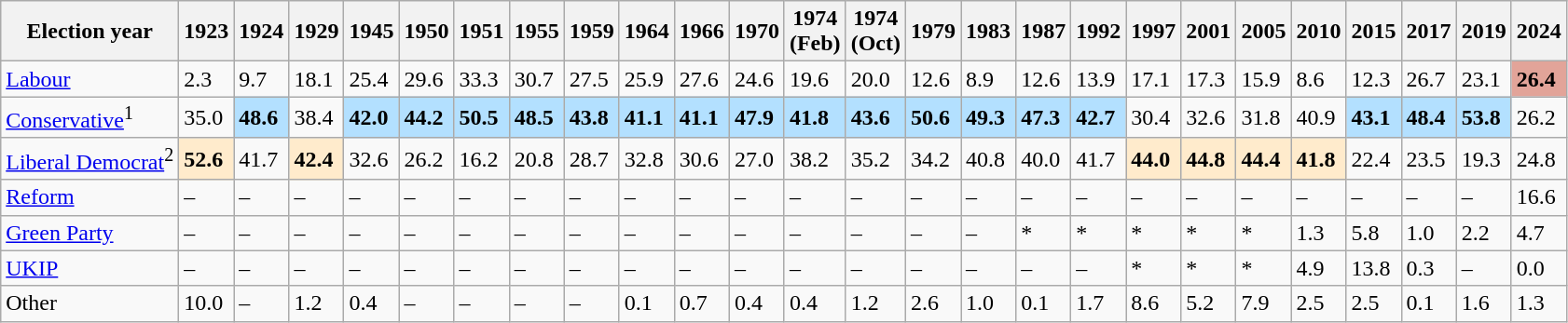<table class="wikitable">
<tr>
<th>Election year</th>
<th>1923</th>
<th>1924</th>
<th>1929</th>
<th>1945</th>
<th>1950</th>
<th>1951</th>
<th>1955</th>
<th>1959</th>
<th>1964</th>
<th>1966</th>
<th>1970</th>
<th>1974<br>(Feb)</th>
<th>1974<br>(Oct)</th>
<th>1979</th>
<th>1983</th>
<th>1987</th>
<th>1992</th>
<th>1997</th>
<th>2001</th>
<th>2005</th>
<th>2010</th>
<th>2015</th>
<th>2017</th>
<th>2019</th>
<th>2024</th>
</tr>
<tr>
<td><a href='#'>Labour</a></td>
<td>2.3</td>
<td>9.7</td>
<td>18.1</td>
<td>25.4</td>
<td>29.6</td>
<td>33.3</td>
<td>30.7</td>
<td>27.5</td>
<td>25.9</td>
<td>27.6</td>
<td>24.6</td>
<td>19.6</td>
<td>20.0</td>
<td>12.6</td>
<td>8.9</td>
<td>12.6</td>
<td>13.9</td>
<td>17.1</td>
<td>17.3</td>
<td>15.9</td>
<td>8.6</td>
<td>12.3</td>
<td>26.7</td>
<td>23.1</td>
<td style="background:#e2a499"><strong>26.4</strong></td>
</tr>
<tr>
<td><a href='#'>Conservative</a><sup>1</sup></td>
<td>35.0</td>
<td style="background:#B3E0FF"><strong>48.6</strong></td>
<td>38.4</td>
<td style="background:#B3E0FF"><strong>42.0</strong></td>
<td style="background:#B3E0FF"><strong>44.2</strong></td>
<td style="background:#B3E0FF"><strong>50.5</strong></td>
<td style="background:#B3E0FF"><strong>48.5</strong></td>
<td style="background:#B3E0FF"><strong>43.8</strong></td>
<td style="background:#B3E0FF"><strong>41.1</strong></td>
<td style="background:#B3E0FF"><strong>41.1</strong></td>
<td style="background:#B3E0FF"><strong>47.9</strong></td>
<td style="background:#B3E0FF"><strong>41.8</strong></td>
<td style="background:#B3E0FF"><strong>43.6</strong></td>
<td style="background:#B3E0FF"><strong>50.6</strong></td>
<td style="background:#B3E0FF"><strong>49.3</strong></td>
<td style="background:#B3E0FF"><strong>47.3</strong></td>
<td style="background:#B3E0FF"><strong>42.7</strong></td>
<td>30.4</td>
<td>32.6</td>
<td>31.8</td>
<td>40.9</td>
<td style="background:#B3E0FF"><strong>43.1</strong></td>
<td style="background:#B3E0FF"><strong>48.4</strong></td>
<td style="background:#B3E0FF"><strong>53.8</strong></td>
<td>26.2</td>
</tr>
<tr>
<td><a href='#'>Liberal Democrat</a><sup>2</sup></td>
<td style="background:#ffebcc"><strong>52.6</strong></td>
<td>41.7</td>
<td style="background:#ffebcc"><strong>42.4</strong></td>
<td>32.6</td>
<td>26.2</td>
<td>16.2</td>
<td>20.8</td>
<td>28.7</td>
<td>32.8</td>
<td>30.6</td>
<td>27.0</td>
<td>38.2</td>
<td>35.2</td>
<td>34.2</td>
<td>40.8</td>
<td>40.0</td>
<td>41.7</td>
<td style="background:#ffebcc"><strong>44.0</strong></td>
<td style="background:#ffebcc"><strong>44.8</strong></td>
<td style="background:#ffebcc"><strong>44.4</strong></td>
<td style="background:#ffebcc"><strong>41.8</strong></td>
<td>22.4</td>
<td>23.5</td>
<td>19.3</td>
<td>24.8</td>
</tr>
<tr>
<td><a href='#'>Reform</a></td>
<td>–</td>
<td>–</td>
<td>–</td>
<td>–</td>
<td>–</td>
<td>–</td>
<td>–</td>
<td>–</td>
<td>–</td>
<td>–</td>
<td>–</td>
<td>–</td>
<td>–</td>
<td>–</td>
<td>–</td>
<td>–</td>
<td>–</td>
<td>–</td>
<td>–</td>
<td>–</td>
<td>–</td>
<td>–</td>
<td>–</td>
<td>–</td>
<td>16.6</td>
</tr>
<tr>
<td><a href='#'>Green Party</a></td>
<td>–</td>
<td>–</td>
<td>–</td>
<td>–</td>
<td>–</td>
<td>–</td>
<td>–</td>
<td>–</td>
<td>–</td>
<td>–</td>
<td>–</td>
<td>–</td>
<td>–</td>
<td>–</td>
<td>–</td>
<td>*</td>
<td>*</td>
<td>*</td>
<td>*</td>
<td>*</td>
<td>1.3</td>
<td>5.8</td>
<td>1.0</td>
<td>2.2</td>
<td>4.7</td>
</tr>
<tr>
<td><a href='#'>UKIP</a></td>
<td>–</td>
<td>–</td>
<td>–</td>
<td>–</td>
<td>–</td>
<td>–</td>
<td>–</td>
<td>–</td>
<td>–</td>
<td>–</td>
<td>–</td>
<td>–</td>
<td>–</td>
<td>–</td>
<td>–</td>
<td>–</td>
<td>–</td>
<td>*</td>
<td>*</td>
<td>*</td>
<td>4.9</td>
<td>13.8</td>
<td>0.3</td>
<td>–</td>
<td>0.0</td>
</tr>
<tr>
<td>Other</td>
<td>10.0</td>
<td>–</td>
<td>1.2</td>
<td>0.4</td>
<td>–</td>
<td>–</td>
<td>–</td>
<td>–</td>
<td>0.1</td>
<td>0.7</td>
<td>0.4</td>
<td>0.4</td>
<td>1.2</td>
<td>2.6</td>
<td>1.0</td>
<td>0.1</td>
<td>1.7</td>
<td>8.6</td>
<td>5.2</td>
<td>7.9</td>
<td>2.5</td>
<td>2.5</td>
<td>0.1</td>
<td>1.6</td>
<td>1.3</td>
</tr>
</table>
